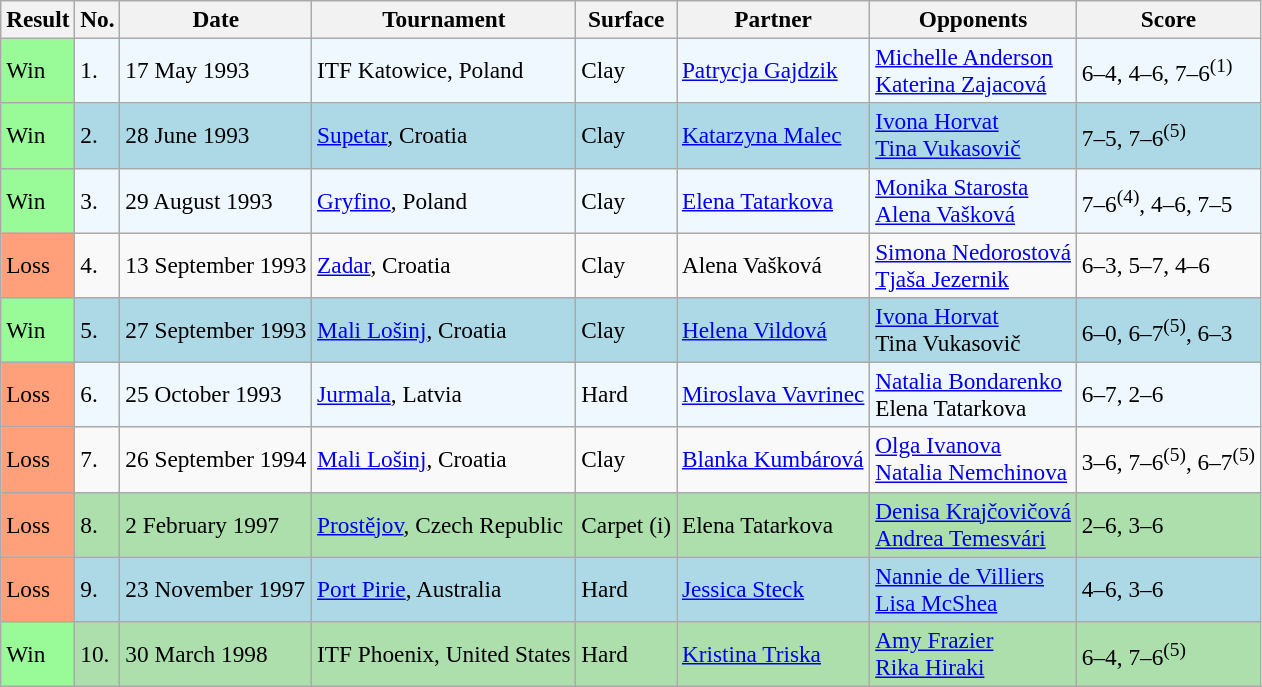<table class="sortable wikitable" style=font-size:97%>
<tr>
<th>Result</th>
<th>No.</th>
<th>Date</th>
<th>Tournament</th>
<th>Surface</th>
<th>Partner</th>
<th>Opponents</th>
<th class="unsortable">Score</th>
</tr>
<tr style="background:#f0f8ff;">
<td style="background:#98fb98;">Win</td>
<td>1.</td>
<td>17 May 1993</td>
<td>ITF Katowice, Poland</td>
<td>Clay</td>
<td> <a href='#'>Patrycja Gajdzik</a></td>
<td> <a href='#'>Michelle Anderson</a> <br>  <a href='#'>Katerina Zajacová</a></td>
<td>6–4, 4–6, 7–6<sup>(1)</sup></td>
</tr>
<tr bgcolor="lightblue">
<td style="background:#98fb98;">Win</td>
<td>2.</td>
<td>28 June 1993</td>
<td><a href='#'>Supetar</a>, Croatia</td>
<td>Clay</td>
<td> <a href='#'>Katarzyna Malec</a></td>
<td> <a href='#'>Ivona Horvat</a> <br>  <a href='#'>Tina Vukasovič</a></td>
<td>7–5, 7–6<sup>(5)</sup></td>
</tr>
<tr style="background:#f0f8ff;">
<td style="background:#98fb98;">Win</td>
<td>3.</td>
<td>29 August 1993</td>
<td><a href='#'>Gryfino</a>, Poland</td>
<td>Clay</td>
<td> <a href='#'>Elena Tatarkova</a></td>
<td> <a href='#'>Monika Starosta</a> <br>  <a href='#'>Alena Vašková</a></td>
<td>7–6<sup>(4)</sup>, 4–6, 7–5</td>
</tr>
<tr>
<td style="background:#ffa07a;">Loss</td>
<td>4.</td>
<td>13 September 1993</td>
<td><a href='#'>Zadar</a>, Croatia</td>
<td>Clay</td>
<td> Alena Vašková</td>
<td> <a href='#'>Simona Nedorostová</a> <br>  <a href='#'>Tjaša Jezernik</a></td>
<td>6–3, 5–7, 4–6</td>
</tr>
<tr bgcolor="lightblue">
<td style="background:#98fb98;">Win</td>
<td>5.</td>
<td>27 September 1993</td>
<td><a href='#'>Mali Lošinj</a>, Croatia</td>
<td>Clay</td>
<td> <a href='#'>Helena Vildová</a></td>
<td> <a href='#'>Ivona Horvat</a> <br>  Tina Vukasovič</td>
<td>6–0, 6–7<sup>(5)</sup>, 6–3</td>
</tr>
<tr style="background:#f0f8ff;">
<td style="background:#ffa07a;">Loss</td>
<td>6.</td>
<td>25 October 1993</td>
<td><a href='#'>Jurmala</a>, Latvia</td>
<td>Hard</td>
<td> <a href='#'>Miroslava Vavrinec</a></td>
<td> <a href='#'>Natalia Bondarenko</a> <br>  Elena Tatarkova</td>
<td>6–7, 2–6</td>
</tr>
<tr>
<td style="background:#ffa07a;">Loss</td>
<td>7.</td>
<td>26 September 1994</td>
<td><a href='#'>Mali Lošinj</a>, Croatia</td>
<td>Clay</td>
<td> <a href='#'>Blanka Kumbárová</a></td>
<td> <a href='#'>Olga Ivanova</a> <br>  <a href='#'>Natalia Nemchinova</a></td>
<td>3–6, 7–6<sup>(5)</sup>, 6–7<sup>(5)</sup></td>
</tr>
<tr style="background:#addfad;">
<td style="background:#ffa07a;">Loss</td>
<td>8.</td>
<td>2 February 1997</td>
<td><a href='#'>Prostějov</a>, Czech Republic</td>
<td>Carpet (i)</td>
<td> Elena Tatarkova</td>
<td> <a href='#'>Denisa Krajčovičová</a> <br>  <a href='#'>Andrea Temesvári</a></td>
<td>2–6, 3–6</td>
</tr>
<tr style="background:lightblue;">
<td style="background:#ffa07a;">Loss</td>
<td>9.</td>
<td>23 November 1997</td>
<td><a href='#'>Port Pirie</a>, Australia</td>
<td>Hard</td>
<td> <a href='#'>Jessica Steck</a></td>
<td> <a href='#'>Nannie de Villiers</a> <br>  <a href='#'>Lisa McShea</a></td>
<td>4–6, 3–6</td>
</tr>
<tr style="background:#addfad;">
<td style="background:#98fb98;">Win</td>
<td>10.</td>
<td>30 March 1998</td>
<td>ITF Phoenix, United States</td>
<td>Hard</td>
<td> <a href='#'>Kristina Triska</a></td>
<td> <a href='#'>Amy Frazier</a> <br>  <a href='#'>Rika Hiraki</a></td>
<td>6–4, 7–6<sup>(5)</sup></td>
</tr>
</table>
